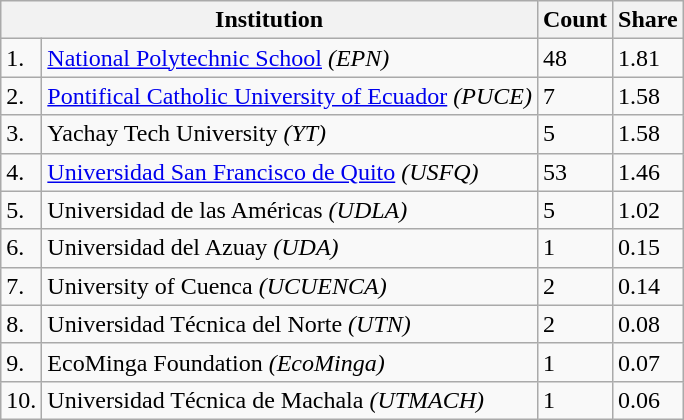<table class="wikitable">
<tr>
<th colspan="2">Institution</th>
<th>Count</th>
<th>Share</th>
</tr>
<tr>
<td>1.</td>
<td><a href='#'>National Polytechnic School</a> <em>(EPN)</em></td>
<td>48</td>
<td>1.81</td>
</tr>
<tr>
<td>2.</td>
<td><a href='#'>Pontifical Catholic University of Ecuador</a> <em>(PUCE)</em></td>
<td>7</td>
<td>1.58</td>
</tr>
<tr>
<td>3.</td>
<td>Yachay Tech University <em>(YT)</em></td>
<td>5</td>
<td>1.58</td>
</tr>
<tr>
<td>4.</td>
<td><a href='#'>Universidad San Francisco de Quito</a> <em>(USFQ)</em></td>
<td>53</td>
<td>1.46</td>
</tr>
<tr>
<td>5.</td>
<td>Universidad de las Américas <em>(UDLA)</em></td>
<td>5</td>
<td>1.02</td>
</tr>
<tr>
<td>6.</td>
<td>Universidad del Azuay <em>(UDA)</em></td>
<td>1</td>
<td>0.15</td>
</tr>
<tr>
<td>7.</td>
<td>University of Cuenca <em>(UCUENCA)</em></td>
<td>2</td>
<td>0.14</td>
</tr>
<tr>
<td>8.</td>
<td>Universidad Técnica del Norte <em>(UTN)</em></td>
<td>2</td>
<td>0.08</td>
</tr>
<tr>
<td>9.</td>
<td>EcoMinga Foundation <em>(EcoMinga)</em></td>
<td>1</td>
<td>0.07</td>
</tr>
<tr>
<td>10.</td>
<td>Universidad Técnica de Machala <em>(UTMACH)</em></td>
<td>1</td>
<td>0.06</td>
</tr>
</table>
